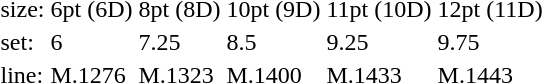<table style="margin-left:40px;">
<tr>
<td>size:</td>
<td>6pt (6D)</td>
<td>8pt (8D)</td>
<td>10pt (9D)</td>
<td>11pt (10D)</td>
<td>12pt (11D)</td>
</tr>
<tr>
<td>set:</td>
<td>6</td>
<td>7.25</td>
<td>8.5</td>
<td>9.25</td>
<td>9.75</td>
</tr>
<tr>
<td>line:</td>
<td>M.1276</td>
<td>M.1323</td>
<td>M.1400</td>
<td>M.1433</td>
<td>M.1443</td>
</tr>
</table>
